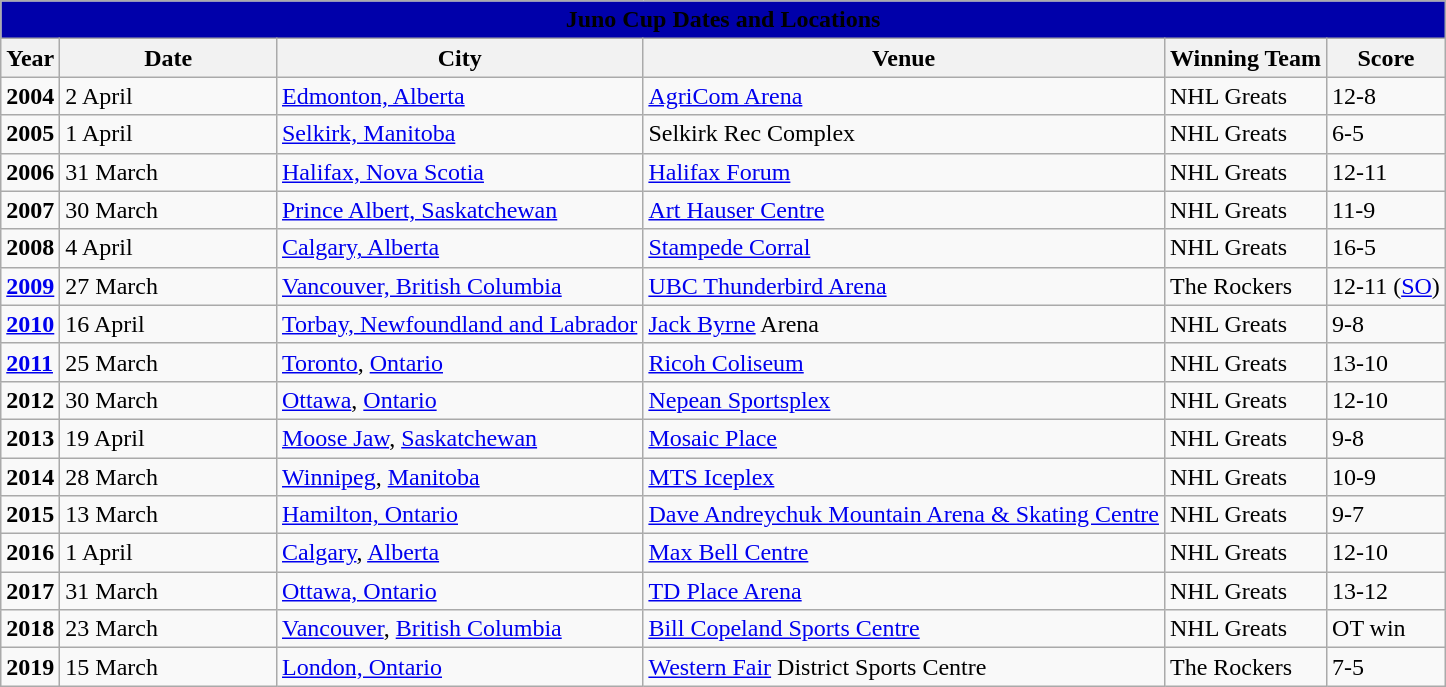<table class="wikitable">
<tr>
<td bgcolor=#0000aa colspan=7 align=center><span><strong>Juno Cup Dates and Locations</strong></span></td>
</tr>
<tr>
<th>Year</th>
<th width="15%">Date</th>
<th>City</th>
<th>Venue</th>
<th>Winning Team</th>
<th>Score</th>
</tr>
<tr>
<td><strong>2004</strong></td>
<td>2 April</td>
<td><a href='#'>Edmonton, Alberta</a></td>
<td><a href='#'>AgriCom Arena</a></td>
<td>NHL Greats</td>
<td>12-8</td>
</tr>
<tr>
<td><strong>2005</strong></td>
<td>1 April</td>
<td><a href='#'>Selkirk, Manitoba</a></td>
<td>Selkirk Rec Complex</td>
<td>NHL Greats</td>
<td>6-5</td>
</tr>
<tr>
<td><strong>2006</strong></td>
<td>31 March</td>
<td><a href='#'>Halifax, Nova Scotia</a></td>
<td><a href='#'>Halifax Forum</a></td>
<td>NHL Greats</td>
<td>12-11</td>
</tr>
<tr>
<td><strong>2007</strong></td>
<td>30 March</td>
<td><a href='#'>Prince Albert, Saskatchewan</a></td>
<td><a href='#'>Art Hauser Centre</a></td>
<td>NHL Greats</td>
<td>11-9</td>
</tr>
<tr>
<td><strong>2008</strong></td>
<td>4 April</td>
<td><a href='#'>Calgary, Alberta</a></td>
<td><a href='#'>Stampede Corral</a></td>
<td>NHL Greats</td>
<td>16-5</td>
</tr>
<tr>
<td><strong><a href='#'>2009</a></strong></td>
<td>27 March</td>
<td><a href='#'>Vancouver, British Columbia</a></td>
<td><a href='#'>UBC Thunderbird Arena</a></td>
<td>The Rockers</td>
<td>12-11 (<a href='#'>SO</a>)</td>
</tr>
<tr>
<td><strong><a href='#'>2010</a></strong></td>
<td>16 April</td>
<td><a href='#'>Torbay, Newfoundland and Labrador</a></td>
<td><a href='#'>Jack Byrne</a> Arena</td>
<td>NHL Greats</td>
<td>9-8</td>
</tr>
<tr>
<td><strong><a href='#'>2011</a></strong></td>
<td>25 March</td>
<td><a href='#'>Toronto</a>, <a href='#'>Ontario</a></td>
<td><a href='#'>Ricoh Coliseum</a></td>
<td>NHL Greats</td>
<td>13-10</td>
</tr>
<tr>
<td><strong>2012</strong></td>
<td>30 March</td>
<td><a href='#'>Ottawa</a>, <a href='#'>Ontario</a></td>
<td><a href='#'>Nepean Sportsplex</a></td>
<td>NHL Greats</td>
<td>12-10</td>
</tr>
<tr>
<td><strong>2013</strong></td>
<td>19 April</td>
<td><a href='#'>Moose Jaw</a>, <a href='#'>Saskatchewan</a></td>
<td><a href='#'>Mosaic Place</a></td>
<td>NHL Greats</td>
<td>9-8</td>
</tr>
<tr>
<td><strong>2014</strong></td>
<td>28 March</td>
<td><a href='#'>Winnipeg</a>, <a href='#'>Manitoba</a></td>
<td><a href='#'>MTS Iceplex</a></td>
<td>NHL Greats</td>
<td>10-9</td>
</tr>
<tr>
<td><strong>2015</strong></td>
<td>13 March</td>
<td><a href='#'>Hamilton, Ontario</a></td>
<td><a href='#'>Dave Andreychuk Mountain Arena & Skating Centre</a></td>
<td>NHL Greats</td>
<td>9-7</td>
</tr>
<tr>
<td><strong>2016</strong></td>
<td>1 April</td>
<td><a href='#'>Calgary</a>, <a href='#'>Alberta</a></td>
<td><a href='#'>Max Bell Centre</a></td>
<td>NHL Greats</td>
<td>12-10</td>
</tr>
<tr>
<td><strong>2017</strong></td>
<td>31 March</td>
<td><a href='#'>Ottawa, Ontario</a></td>
<td><a href='#'>TD Place Arena</a></td>
<td>NHL Greats</td>
<td>13-12</td>
</tr>
<tr>
<td><strong>2018</strong></td>
<td>23 March</td>
<td><a href='#'>Vancouver</a>, <a href='#'>British Columbia</a></td>
<td><a href='#'>Bill Copeland Sports Centre</a></td>
<td>NHL Greats</td>
<td>OT win</td>
</tr>
<tr>
<td><strong>2019</strong></td>
<td>15 March</td>
<td><a href='#'>London, Ontario</a></td>
<td><a href='#'>Western Fair</a> District Sports Centre</td>
<td>The Rockers</td>
<td>7-5</td>
</tr>
</table>
